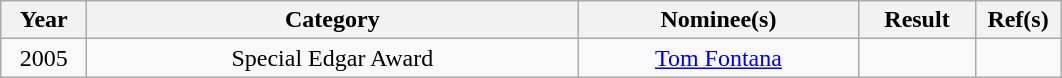<table class="wikitable" style="text-align:center;">
<tr>
<th width="50">Year</th>
<th width="320">Category</th>
<th width="180">Nominee(s)</th>
<th width="70">Result</th>
<th width="50">Ref(s)</th>
</tr>
<tr>
<td>2005</td>
<td>Special Edgar Award</td>
<td><a href='#'>Tom Fontana</a></td>
<td></td>
<td></td>
</tr>
</table>
